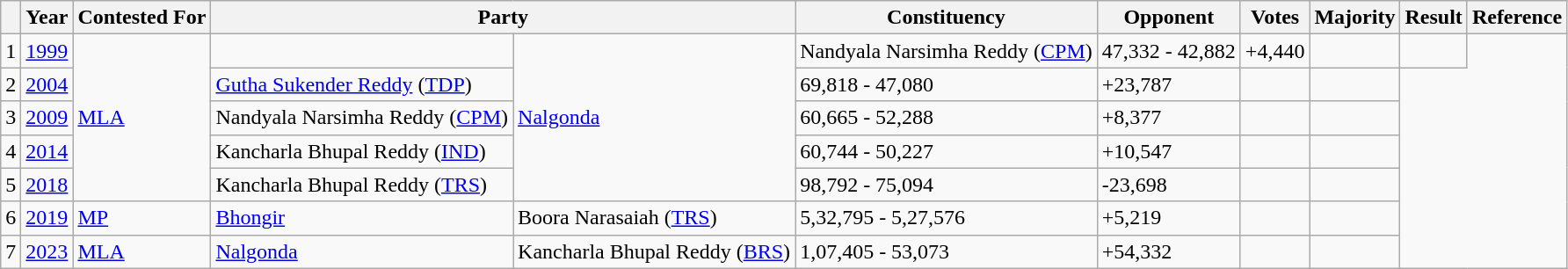<table class="wikitable">
<tr>
<th></th>
<th>Year</th>
<th>Contested For</th>
<th colspan="2">Party</th>
<th>Constituency</th>
<th>Opponent</th>
<th>Votes</th>
<th>Majority</th>
<th>Result</th>
<th>Reference</th>
</tr>
<tr>
<td>1</td>
<td><a href='#'>1999</a></td>
<td rowspan="5"><a href='#'>MLA</a></td>
<td></td>
<td rowspan = "5"><a href='#'>Nalgonda</a></td>
<td>Nandyala Narsimha Reddy (<a href='#'>CPM</a>)</td>
<td>47,332 - 42,882</td>
<td>+4,440</td>
<td></td>
<td><br></td>
</tr>
<tr>
<td>2</td>
<td><a href='#'>2004</a></td>
<td><a href='#'>Gutha Sukender Reddy</a> (<a href='#'>TDP</a>)</td>
<td>69,818 - 47,080</td>
<td>+23,787</td>
<td></td>
<td><br></td>
</tr>
<tr>
<td>3</td>
<td><a href='#'>2009</a></td>
<td>Nandyala Narsimha Reddy (<a href='#'>CPM</a>)</td>
<td>60,665 - 52,288</td>
<td>+8,377</td>
<td></td>
<td><br></td>
</tr>
<tr>
<td>4</td>
<td><a href='#'>2014</a></td>
<td>Kancharla Bhupal Reddy (<a href='#'>IND</a>)</td>
<td>60,744 - 50,227</td>
<td>+10,547</td>
<td></td>
<td><br></td>
</tr>
<tr>
<td>5</td>
<td><a href='#'> 2018</a></td>
<td>Kancharla Bhupal Reddy (<a href='#'>TRS</a>)</td>
<td>98,792 - 75,094</td>
<td>-23,698</td>
<td></td>
<td><br></td>
</tr>
<tr>
<td>6</td>
<td><a href='#'> 2019</a></td>
<td><a href='#'>MP</a></td>
<td><a href='#'>Bhongir</a></td>
<td>Boora Narasaiah (<a href='#'>TRS</a>)</td>
<td>5,32,795 - 5,27,576</td>
<td>+5,219</td>
<td></td>
<td><br></td>
</tr>
<tr>
<td>7</td>
<td><a href='#'> 2023</a></td>
<td rowspan = "1"><a href='#'>MLA</a></td>
<td><a href='#'>Nalgonda</a></td>
<td>Kancharla Bhupal Reddy (<a href='#'>BRS</a>)</td>
<td>1,07,405 - 53,073</td>
<td>+54,332</td>
<td></td>
<td><br></td>
</tr>
</table>
